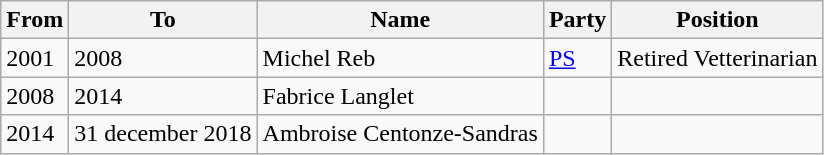<table class="wikitable">
<tr>
<th>From</th>
<th>To</th>
<th>Name</th>
<th>Party</th>
<th>Position</th>
</tr>
<tr>
<td>2001</td>
<td>2008</td>
<td>Michel Reb</td>
<td><a href='#'>PS</a></td>
<td>Retired Vetterinarian</td>
</tr>
<tr>
<td>2008</td>
<td>2014</td>
<td>Fabrice Langlet</td>
<td></td>
<td></td>
</tr>
<tr>
<td>2014</td>
<td>31 december 2018</td>
<td>Ambroise Centonze-Sandras</td>
<td></td>
<td></td>
</tr>
</table>
